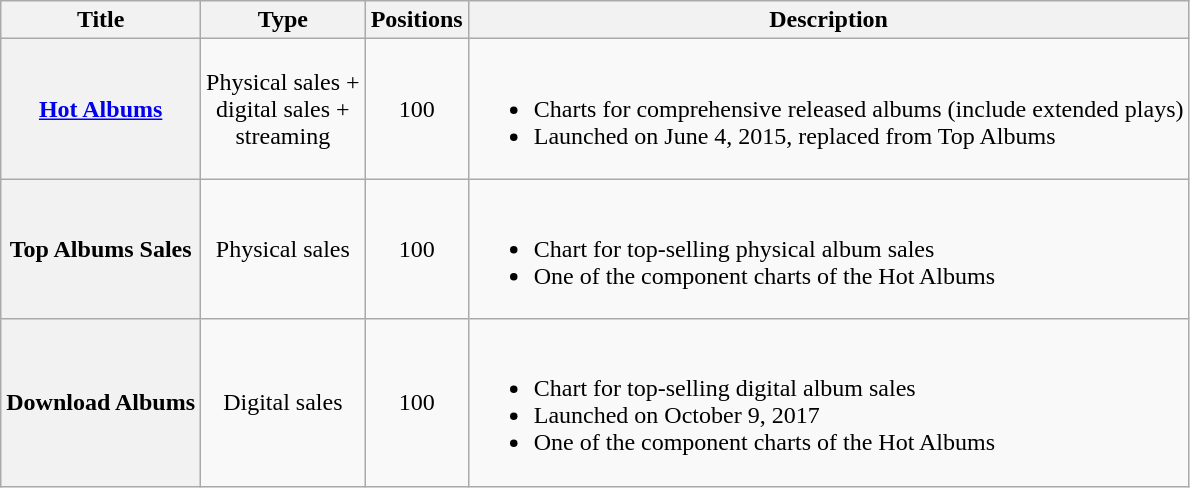<table class="wikitable sortable plainrowheaders">
<tr>
<th scope="col">Title</th>
<th scope="col">Type</th>
<th scope="col">Positions</th>
<th scope="col" class="unsortable">Description</th>
</tr>
<tr>
<th scope="row"><a href='#'>Hot Albums</a></th>
<td style="text-align:center">Physical sales +<br>digital sales +<br>streaming</td>
<td style="text-align:center">100</td>
<td><br><ul><li>Charts for comprehensive released albums (include extended plays)</li><li>Launched on June 4, 2015, replaced from Top Albums</li></ul></td>
</tr>
<tr>
<th scope="row">Top Albums Sales</th>
<td style="text-align:center">Physical sales</td>
<td style="text-align:center">100</td>
<td><br><ul><li>Chart for top-selling physical album sales</li><li>One of the component charts of the Hot Albums</li></ul></td>
</tr>
<tr>
<th scope="row">Download Albums</th>
<td style="text-align:center">Digital sales</td>
<td style="text-align:center">100</td>
<td><br><ul><li>Chart for top-selling digital album sales</li><li>Launched on October 9, 2017</li><li>One of the component charts of the Hot Albums</li></ul></td>
</tr>
</table>
